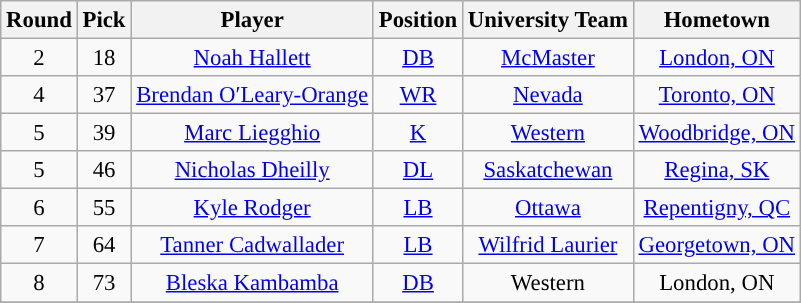<table class="wikitable" style="font-size: 95%;">
<tr>
<th scope="col">Round</th>
<th scope="col">Pick</th>
<th scope="col">Player</th>
<th scope="col">Position</th>
<th scope="col">University Team</th>
<th scope="col">Hometown</th>
</tr>
<tr align="center">
<td align=center>2</td>
<td>18</td>
<td><a href='#'>Noah Hallett</a></td>
<td><a href='#'>DB</a></td>
<td><a href='#'>McMaster</a></td>
<td><a href='#'>London, ON</a></td>
</tr>
<tr align="center">
<td align=center>4</td>
<td>37</td>
<td><a href='#'>Brendan O′Leary-Orange</a></td>
<td><a href='#'>WR</a></td>
<td><a href='#'>Nevada</a></td>
<td><a href='#'>Toronto, ON</a></td>
</tr>
<tr align="center">
<td align=center>5</td>
<td>39</td>
<td><a href='#'>Marc Liegghio</a></td>
<td><a href='#'>K</a></td>
<td><a href='#'>Western</a></td>
<td><a href='#'>Woodbridge, ON</a></td>
</tr>
<tr align="center">
<td align=center>5</td>
<td>46</td>
<td><a href='#'>Nicholas Dheilly</a></td>
<td><a href='#'>DL</a></td>
<td><a href='#'>Saskatchewan</a></td>
<td><a href='#'>Regina, SK</a></td>
</tr>
<tr align="center">
<td align=center>6</td>
<td>55</td>
<td><a href='#'>Kyle Rodger</a></td>
<td><a href='#'>LB</a></td>
<td><a href='#'>Ottawa</a></td>
<td><a href='#'>Repentigny, QC</a></td>
</tr>
<tr align="center">
<td align=center>7</td>
<td>64</td>
<td><a href='#'>Tanner Cadwallader</a></td>
<td><a href='#'>LB</a></td>
<td><a href='#'>Wilfrid Laurier</a></td>
<td><a href='#'>Georgetown, ON</a></td>
</tr>
<tr align="center">
<td align=center>8</td>
<td>73</td>
<td><a href='#'>Bleska Kambamba</a></td>
<td><a href='#'>DB</a></td>
<td>Western</td>
<td>London, ON</td>
</tr>
<tr>
</tr>
</table>
